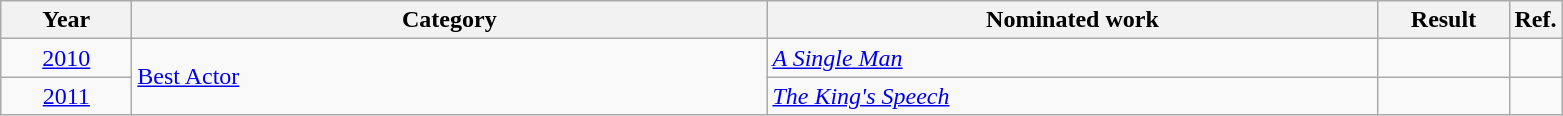<table class=wikitable>
<tr>
<th scope="col" style="width:5em;">Year</th>
<th scope="col" style="width:26em;">Category</th>
<th scope="col" style="width:25em;">Nominated work</th>
<th scope="col" style="width:5em;">Result</th>
<th>Ref.</th>
</tr>
<tr>
<td style="text-align:center;"><a href='#'>2010</a></td>
<td rowspan=2><a href='#'>Best Actor</a></td>
<td><em><a href='#'>A Single Man</a></em></td>
<td></td>
<td style="text-align:center;"></td>
</tr>
<tr>
<td style="text-align:center;"><a href='#'>2011</a></td>
<td><em><a href='#'>The King's Speech</a></em></td>
<td></td>
<td style="text-align:center;"></td>
</tr>
</table>
